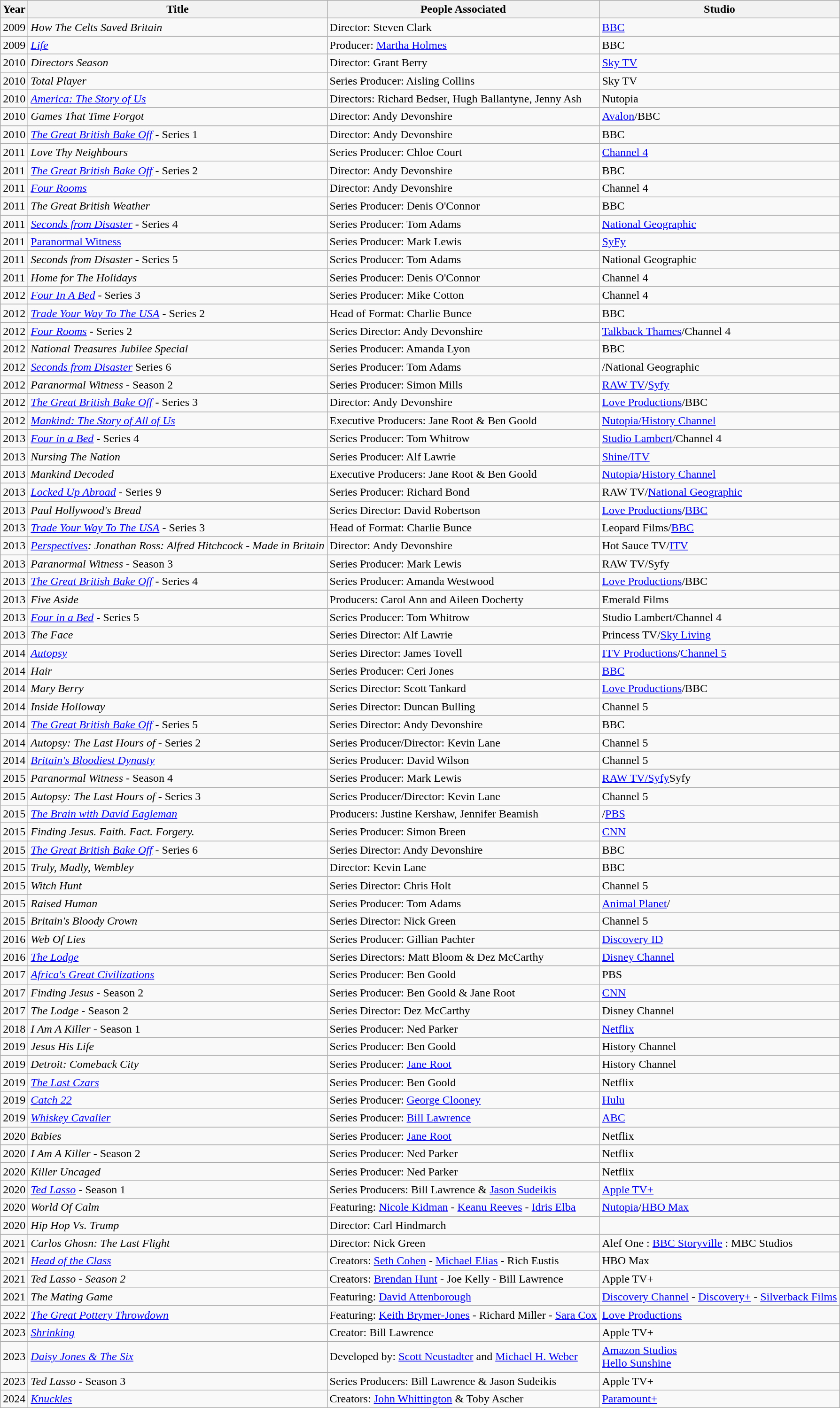<table class="wikitable">
<tr>
<th>Year</th>
<th>Title</th>
<th>People Associated</th>
<th>Studio</th>
</tr>
<tr>
<td>2009</td>
<td><em>How The Celts Saved Britain</em></td>
<td>Director: Steven Clark</td>
<td><a href='#'>BBC</a></td>
</tr>
<tr>
<td>2009</td>
<td><em><a href='#'>Life</a></em></td>
<td>Producer: <a href='#'>Martha Holmes</a></td>
<td>BBC</td>
</tr>
<tr>
<td>2010</td>
<td><em>Directors Season</em></td>
<td>Director: Grant Berry</td>
<td><a href='#'>Sky TV</a></td>
</tr>
<tr>
<td>2010</td>
<td><em>Total Player</em></td>
<td>Series Producer: Aisling Collins</td>
<td>Sky TV</td>
</tr>
<tr>
<td>2010</td>
<td><em><a href='#'>America: The Story of Us</a></em></td>
<td>Directors: Richard Bedser, Hugh Ballantyne, Jenny Ash</td>
<td>Nutopia</td>
</tr>
<tr>
<td>2010</td>
<td><em>Games That Time Forgot</em></td>
<td>Director: Andy Devonshire</td>
<td><a href='#'>Avalon</a>/BBC</td>
</tr>
<tr>
<td>2010</td>
<td><em><a href='#'>The Great British Bake Off</a></em> - Series 1</td>
<td>Director: Andy Devonshire</td>
<td>BBC</td>
</tr>
<tr>
<td>2011</td>
<td><em>Love Thy Neighbours</em></td>
<td>Series Producer: Chloe Court</td>
<td><a href='#'>Channel 4</a></td>
</tr>
<tr>
<td>2011</td>
<td><em><a href='#'>The Great British Bake Off</a> -</em> Series 2</td>
<td>Director: Andy Devonshire</td>
<td>BBC</td>
</tr>
<tr>
<td>2011</td>
<td><em><a href='#'>Four Rooms</a></em></td>
<td>Director: Andy Devonshire</td>
<td>Channel 4</td>
</tr>
<tr>
<td>2011</td>
<td><em>The Great British Weather</em></td>
<td>Series Producer: Denis O'Connor</td>
<td>BBC</td>
</tr>
<tr>
<td>2011</td>
<td><em><a href='#'>Seconds from Disaster</a></em> - Series 4</td>
<td>Series Producer: Tom Adams</td>
<td><a href='#'>National Geographic</a></td>
</tr>
<tr>
<td>2011</td>
<td><a href='#'>Paranormal Witness</a></td>
<td>Series Producer: Mark Lewis</td>
<td><a href='#'>SyFy</a></td>
</tr>
<tr>
<td>2011</td>
<td><em>Seconds from Disaster</em> - Series 5</td>
<td>Series Producer: Tom Adams</td>
<td>National Geographic</td>
</tr>
<tr>
<td>2011</td>
<td><em>Home for The Holidays</em></td>
<td>Series Producer: Denis O'Connor</td>
<td>Channel 4</td>
</tr>
<tr>
<td>2012</td>
<td><em><a href='#'>Four In A Bed</a></em>  - Series 3</td>
<td>Series Producer: Mike Cotton</td>
<td>Channel 4</td>
</tr>
<tr>
<td>2012</td>
<td><em><a href='#'>Trade Your Way To The USA</a></em> - Series 2</td>
<td>Head of Format: Charlie Bunce</td>
<td>BBC</td>
</tr>
<tr>
<td>2012</td>
<td><em><a href='#'>Four Rooms</a></em> - Series 2</td>
<td>Series Director: Andy Devonshire</td>
<td><a href='#'>Talkback Thames</a>/Channel 4</td>
</tr>
<tr>
<td>2012</td>
<td><em>National Treasures Jubilee Special</em></td>
<td>Series Producer: Amanda Lyon</td>
<td>BBC</td>
</tr>
<tr>
<td>2012</td>
<td><em><a href='#'>Seconds from Disaster</a></em> Series 6</td>
<td>Series Producer: Tom Adams</td>
<td>/National Geographic</td>
</tr>
<tr>
<td>2012</td>
<td><em>Paranormal Witness</em> - Season 2</td>
<td>Series Producer: Simon Mills</td>
<td><a href='#'>RAW TV</a>/<a href='#'>Syfy</a></td>
</tr>
<tr>
<td>2012</td>
<td><em><a href='#'>The Great British Bake Off</a> -</em> Series 3</td>
<td>Director: Andy Devonshire</td>
<td><a href='#'>Love Productions</a>/BBC</td>
</tr>
<tr>
<td>2012</td>
<td><em><a href='#'>Mankind: The Story of All of Us</a></em></td>
<td>Executive Producers: Jane Root & Ben Goold</td>
<td><a href='#'>Nutopia/</a><a href='#'>History Channel</a></td>
</tr>
<tr>
<td>2013</td>
<td><em><a href='#'>Four in a Bed</a></em> - Series 4</td>
<td>Series Producer: Tom Whitrow</td>
<td><a href='#'>Studio Lambert</a>/Channel 4</td>
</tr>
<tr>
<td>2013</td>
<td><em>Nursing The Nation</em></td>
<td>Series Producer: Alf Lawrie</td>
<td><a href='#'>Shine/</a><a href='#'>ITV</a></td>
</tr>
<tr>
<td>2013</td>
<td><em>Mankind Decoded</em></td>
<td>Executive Producers: Jane Root & Ben Goold</td>
<td><a href='#'>Nutopia</a>/<a href='#'>History Channel</a></td>
</tr>
<tr>
<td>2013</td>
<td><em><a href='#'>Locked Up Abroad</a></em> - Series 9</td>
<td>Series Producer: Richard Bond</td>
<td>RAW TV/<a href='#'>National Geographic</a></td>
</tr>
<tr>
<td>2013</td>
<td><em>Paul Hollywood's Bread</em></td>
<td>Series Director: David Robertson</td>
<td><a href='#'>Love Productions</a>/<a href='#'>BBC</a></td>
</tr>
<tr>
<td>2013</td>
<td><em><a href='#'>Trade Your Way To The USA</a></em> - Series 3</td>
<td>Head of Format: Charlie Bunce</td>
<td>Leopard Films/<a href='#'>BBC</a></td>
</tr>
<tr>
<td>2013</td>
<td><em><a href='#'>Perspectives</a>: Jonathan Ross: Alfred Hitchcock - Made in Britain</em></td>
<td>Director: Andy Devonshire</td>
<td>Hot Sauce TV/<a href='#'>ITV</a></td>
</tr>
<tr>
<td>2013</td>
<td><em>Paranormal Witness</em> - Season 3</td>
<td>Series Producer: Mark Lewis</td>
<td>RAW TV/Syfy</td>
</tr>
<tr>
<td>2013</td>
<td><em><a href='#'>The Great British Bake Off</a></em> - Series 4</td>
<td>Series Producer: Amanda Westwood</td>
<td><a href='#'>Love Productions</a>/BBC</td>
</tr>
<tr>
<td>2013</td>
<td><em>Five Aside</em></td>
<td>Producers: Carol Ann and Aileen Docherty</td>
<td>Emerald Films</td>
</tr>
<tr>
<td>2013</td>
<td><em><a href='#'>Four in a Bed</a></em> - Series 5</td>
<td>Series Producer: Tom Whitrow</td>
<td>Studio Lambert/Channel 4</td>
</tr>
<tr>
<td>2013</td>
<td><em>The Face</em></td>
<td>Series Director: Alf Lawrie</td>
<td>Princess TV/<a href='#'>Sky Living</a></td>
</tr>
<tr>
<td>2014</td>
<td><em><a href='#'>Autopsy</a></em></td>
<td>Series Director: James Tovell</td>
<td><a href='#'>ITV Productions</a>/<a href='#'>Channel 5</a></td>
</tr>
<tr>
<td>2014</td>
<td><em>Hair</em></td>
<td>Series Producer: Ceri Jones</td>
<td><a href='#'>BBC</a></td>
</tr>
<tr>
<td>2014</td>
<td><em>Mary Berry</em></td>
<td>Series Director: Scott Tankard</td>
<td><a href='#'>Love Productions</a>/BBC</td>
</tr>
<tr>
<td>2014</td>
<td><em>Inside Holloway</em></td>
<td>Series Director: Duncan Bulling</td>
<td>Channel 5</td>
</tr>
<tr>
<td>2014</td>
<td><em><a href='#'>The Great British Bake Off</a></em> - Series 5</td>
<td>Series Director: Andy Devonshire</td>
<td>BBC</td>
</tr>
<tr>
<td>2014</td>
<td><em>Autopsy: The Last Hours of</em>  - Series 2</td>
<td>Series Producer/Director: Kevin Lane</td>
<td>Channel 5</td>
</tr>
<tr>
<td>2014</td>
<td><em><a href='#'>Britain's Bloodiest Dynasty</a></em></td>
<td>Series Producer: David Wilson</td>
<td>Channel 5</td>
</tr>
<tr>
<td>2015</td>
<td><em>Paranormal Witness</em> - Season 4</td>
<td>Series Producer: Mark Lewis</td>
<td><a href='#'>RAW TV/Syfy</a>Syfy</td>
</tr>
<tr>
<td>2015</td>
<td><em>Autopsy: The Last Hours of</em> - Series 3</td>
<td>Series Producer/Director: Kevin Lane</td>
<td>Channel 5</td>
</tr>
<tr>
<td>2015</td>
<td><em><a href='#'>The Brain with David Eagleman</a></em></td>
<td>Producers: Justine Kershaw, Jennifer Beamish</td>
<td>/<a href='#'>PBS</a></td>
</tr>
<tr>
<td>2015</td>
<td><em>Finding Jesus. Faith. Fact. Forgery.</em></td>
<td>Series Producer: Simon Breen</td>
<td><a href='#'>CNN</a></td>
</tr>
<tr>
<td>2015</td>
<td><em><a href='#'>The Great British Bake Off</a></em> - Series 6</td>
<td>Series Director: Andy Devonshire</td>
<td>BBC</td>
</tr>
<tr>
<td>2015</td>
<td><em>Truly, Madly, Wembley</em></td>
<td>Director: Kevin Lane</td>
<td>BBC</td>
</tr>
<tr>
<td>2015</td>
<td><em>Witch Hunt</em></td>
<td>Series Director: Chris Holt</td>
<td>Channel 5</td>
</tr>
<tr>
<td>2015</td>
<td><em>Raised Human</em></td>
<td>Series Producer: Tom Adams</td>
<td><a href='#'>Animal Planet</a>/</td>
</tr>
<tr>
<td>2015</td>
<td><em>Britain's Bloody Crown</em></td>
<td>Series Director: Nick Green</td>
<td>Channel 5</td>
</tr>
<tr>
<td>2016</td>
<td><em>Web Of Lies</em></td>
<td>Series Producer: Gillian Pachter</td>
<td><a href='#'>Discovery ID</a></td>
</tr>
<tr>
<td>2016</td>
<td><em><a href='#'>The Lodge</a></em></td>
<td>Series Directors: Matt Bloom & Dez McCarthy</td>
<td><a href='#'>Disney Channel</a></td>
</tr>
<tr>
<td>2017</td>
<td><em><a href='#'>Africa's Great Civilizations</a></em></td>
<td>Series Producer: Ben Goold</td>
<td>PBS</td>
</tr>
<tr>
<td>2017</td>
<td><em>Finding Jesus</em> - Season 2</td>
<td>Series Producer: Ben Goold & Jane Root</td>
<td><a href='#'>CNN</a></td>
</tr>
<tr>
<td>2017</td>
<td><em>The Lodge</em> - Season 2</td>
<td>Series Director: Dez McCarthy</td>
<td>Disney Channel</td>
</tr>
<tr>
<td>2018</td>
<td><em>I Am A Killer</em> -  Season 1</td>
<td>Series Producer: Ned Parker</td>
<td><a href='#'>Netflix</a></td>
</tr>
<tr>
<td>2019</td>
<td><em>Jesus His Life</em></td>
<td>Series Producer: Ben Goold</td>
<td>History Channel</td>
</tr>
<tr>
<td>2019</td>
<td><em>Detroit: Comeback City</em></td>
<td>Series Producer: <a href='#'>Jane Root</a></td>
<td>History Channel</td>
</tr>
<tr>
<td>2019</td>
<td><em><a href='#'>The Last Czars</a></em></td>
<td>Series Producer: Ben Goold</td>
<td>Netflix</td>
</tr>
<tr>
<td>2019</td>
<td><em><a href='#'>Catch 22</a></em></td>
<td>Series Producer: <a href='#'>George Clooney</a></td>
<td><a href='#'>Hulu</a></td>
</tr>
<tr>
<td>2019</td>
<td><em><a href='#'>Whiskey Cavalier</a></em></td>
<td>Series Producer: <a href='#'>Bill Lawrence</a></td>
<td><a href='#'>ABC</a></td>
</tr>
<tr>
<td>2020</td>
<td><em>Babies</em></td>
<td>Series Producer: <a href='#'>Jane Root</a></td>
<td>Netflix</td>
</tr>
<tr>
<td>2020</td>
<td><em>I Am A Killer</em> - Season 2</td>
<td>Series Producer: Ned Parker</td>
<td>Netflix</td>
</tr>
<tr>
<td>2020</td>
<td><em>Killer Uncaged</em></td>
<td>Series Producer: Ned Parker</td>
<td>Netflix</td>
</tr>
<tr>
<td>2020</td>
<td><em><a href='#'>Ted Lasso</a></em> - Season 1</td>
<td>Series Producers: Bill Lawrence & <a href='#'>Jason Sudeikis</a></td>
<td><a href='#'>Apple TV+</a></td>
</tr>
<tr>
<td>2020</td>
<td><em>World Of Calm</em></td>
<td>Featuring: <a href='#'>Nicole Kidman</a> - <a href='#'>Keanu Reeves</a> - <a href='#'>Idris Elba</a></td>
<td><a href='#'>Nutopia</a>/<a href='#'>HBO Max</a></td>
</tr>
<tr>
<td>2020</td>
<td><em>Hip Hop Vs. Trump</em></td>
<td>Director: Carl Hindmarch</td>
<td></td>
</tr>
<tr>
<td>2021</td>
<td><em>Carlos Ghosn: The Last Flight</em></td>
<td>Director: Nick Green</td>
<td>Alef One : <a href='#'>BBC Storyville</a> : MBC Studios</td>
</tr>
<tr>
<td>2021</td>
<td><em><a href='#'>Head of the Class</a></em></td>
<td>Creators: <a href='#'>Seth Cohen</a> -  <a href='#'>Michael Elias</a> - Rich Eustis</td>
<td>HBO Max</td>
</tr>
<tr>
<td>2021</td>
<td><em>Ted Lasso - Season 2</em></td>
<td>Creators: <a href='#'>Brendan Hunt</a> - Joe Kelly - Bill Lawrence</td>
<td>Apple TV+</td>
</tr>
<tr>
<td>2021</td>
<td><em>The Mating Game</em></td>
<td>Featuring: <a href='#'>David Attenborough</a></td>
<td><a href='#'>Discovery Channel</a> - <a href='#'>Discovery+</a> - <a href='#'>Silverback Films</a></td>
</tr>
<tr>
<td>2022</td>
<td><em><a href='#'>The Great Pottery Throwdown</a></em></td>
<td>Featuring: <a href='#'>Keith Brymer-Jones</a> - Richard Miller - <a href='#'>Sara Cox</a></td>
<td><a href='#'>Love Productions</a></td>
</tr>
<tr>
<td>2023</td>
<td><em><a href='#'>Shrinking</a></em></td>
<td>Creator: Bill Lawrence</td>
<td>Apple TV+</td>
</tr>
<tr>
<td>2023</td>
<td><em><a href='#'>Daisy Jones & The Six</a></em></td>
<td>Developed by: <a href='#'>Scott Neustadter</a> and <a href='#'>Michael H. Weber</a></td>
<td><a href='#'>Amazon Studios</a><br><a href='#'>Hello Sunshine</a></td>
</tr>
<tr>
<td>2023</td>
<td><em>Ted Lasso</em> - Season 3</td>
<td>Series Producers: Bill Lawrence & Jason Sudeikis</td>
<td>Apple TV+</td>
</tr>
<tr>
<td>2024</td>
<td><em><a href='#'>Knuckles</a></em></td>
<td>Creators: <a href='#'>John Whittington</a> & Toby Ascher</td>
<td><a href='#'>Paramount+</a></td>
</tr>
</table>
